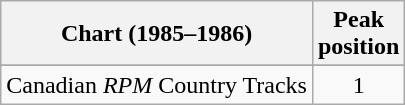<table class="wikitable sortable">
<tr>
<th align="left">Chart (1985–1986)</th>
<th align="center">Peak<br>position</th>
</tr>
<tr>
</tr>
<tr>
<td align="left">Canadian <em>RPM</em> Country Tracks</td>
<td align="center">1</td>
</tr>
</table>
